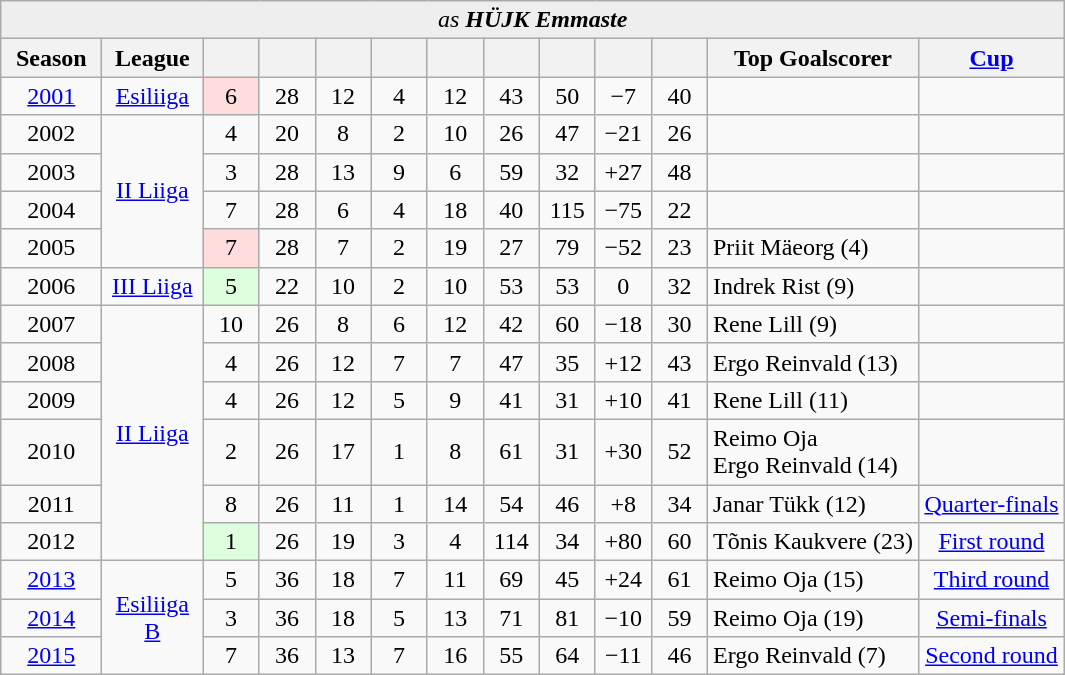<table class="wikitable collapsible collapsed">
<tr bgcolor=#EEEEEE align="center">
<td colspan="13"><em>as <strong>HÜJK Emmaste<strong><em></td>
</tr>
<tr>
<th width=60px>Season</th>
<th width=60px>League</th>
<th width=30px></th>
<th width=30px></th>
<th width=30px></th>
<th width=30px></th>
<th width=30px></th>
<th width=30px></th>
<th width=30px></th>
<th width=30px></th>
<th width=30px></th>
<th>Top Goalscorer</th>
<th width=90px><a href='#'>Cup</a></th>
</tr>
<tr align=center>
<td><a href='#'>2001</a></td>
<td><a href='#'>Esiliiga</a></td>
<td style="background:#FFDDDD;">6</td>
<td>28</td>
<td>12</td>
<td>4</td>
<td>12</td>
<td>43</td>
<td>50</td>
<td>−7</td>
<td></strong>40<strong></td>
<td align=left></td>
<td></td>
</tr>
<tr align=center>
<td>2002</td>
<td rowspan=4><a href='#'>II Liiga</a></td>
<td>4</td>
<td>20</td>
<td>8</td>
<td>2</td>
<td>10</td>
<td>26</td>
<td>47</td>
<td>−21</td>
<td></strong>26<strong></td>
<td align=left></td>
<td></td>
</tr>
<tr align=center>
<td>2003</td>
<td>3</td>
<td>28</td>
<td>13</td>
<td>9</td>
<td>6</td>
<td>59</td>
<td>32</td>
<td>+27</td>
<td></strong>48<strong></td>
<td align=left></td>
<td></td>
</tr>
<tr align=center>
<td>2004</td>
<td>7</td>
<td>28</td>
<td>6</td>
<td>4</td>
<td>18</td>
<td>40</td>
<td>115</td>
<td>−75</td>
<td></strong>22<strong></td>
<td align=left></td>
<td></td>
</tr>
<tr align=center>
<td>2005</td>
<td style="background:#FFDDDD;">7</td>
<td>28</td>
<td>7</td>
<td>2</td>
<td>19</td>
<td>27</td>
<td>79</td>
<td>−52</td>
<td></strong>23<strong></td>
<td align=left> Priit Mäeorg (4)</td>
<td></td>
</tr>
<tr align=center>
<td>2006</td>
<td><a href='#'>III Liiga</a></td>
<td style="background:#DDFFDD;">5</td>
<td>22</td>
<td>10</td>
<td>2</td>
<td>10</td>
<td>53</td>
<td>53</td>
<td>0</td>
<td></strong>32<strong></td>
<td align=left> Indrek Rist (9)</td>
<td></td>
</tr>
<tr align=center>
<td>2007</td>
<td rowspan=6><a href='#'>II Liiga</a></td>
<td>10</td>
<td>26</td>
<td>8</td>
<td>6</td>
<td>12</td>
<td>42</td>
<td>60</td>
<td>−18</td>
<td></strong>30<strong></td>
<td align=left> Rene Lill (9)</td>
<td></td>
</tr>
<tr align=center>
<td>2008</td>
<td>4</td>
<td>26</td>
<td>12</td>
<td>7</td>
<td>7</td>
<td>47</td>
<td>35</td>
<td>+12</td>
<td></strong>43<strong></td>
<td align=left> Ergo Reinvald (13)</td>
<td></td>
</tr>
<tr align=center>
<td>2009</td>
<td>4</td>
<td>26</td>
<td>12</td>
<td>5</td>
<td>9</td>
<td>41</td>
<td>31</td>
<td>+10</td>
<td></strong>41<strong></td>
<td align=left> Rene Lill (11)</td>
<td></td>
</tr>
<tr align=center>
<td>2010</td>
<td>2</td>
<td>26</td>
<td>17</td>
<td>1</td>
<td>8</td>
<td>61</td>
<td>31</td>
<td>+30</td>
<td></strong>52<strong></td>
<td align=left> Reimo Oja<br> Ergo Reinvald (14)</td>
<td></td>
</tr>
<tr align=center>
<td>2011</td>
<td>8</td>
<td>26</td>
<td>11</td>
<td>1</td>
<td>14</td>
<td>54</td>
<td>46</td>
<td>+8</td>
<td></strong>34<strong></td>
<td align=left> Janar Tükk (12)</td>
<td><a href='#'>Quarter-finals</a></td>
</tr>
<tr align=center>
<td>2012</td>
<td style="background:#DDFFDD;">1</td>
<td>26</td>
<td>19</td>
<td>3</td>
<td>4</td>
<td>114</td>
<td>34</td>
<td>+80</td>
<td></strong>60<strong></td>
<td align=left> Tõnis Kaukvere (23)</td>
<td><a href='#'>First round</a></td>
</tr>
<tr align=center>
<td><a href='#'>2013</a></td>
<td rowspan="3"><a href='#'>Esiliiga B</a></td>
<td>5</td>
<td>36</td>
<td>18</td>
<td>7</td>
<td>11</td>
<td>69</td>
<td>45</td>
<td>+24</td>
<td></strong>61<strong></td>
<td align=left> Reimo Oja (15)</td>
<td><a href='#'>Third round</a></td>
</tr>
<tr align=center>
<td><a href='#'>2014</a></td>
<td>3</td>
<td>36</td>
<td>18</td>
<td>5</td>
<td>13</td>
<td>71</td>
<td>81</td>
<td>−10</td>
<td></strong>59<strong></td>
<td align=left> Reimo Oja (19)</td>
<td><a href='#'>Semi-finals</a></td>
</tr>
<tr align=center>
<td><a href='#'>2015</a></td>
<td>7</td>
<td>36</td>
<td>13</td>
<td>7</td>
<td>16</td>
<td>55</td>
<td>64</td>
<td>−11</td>
<td></strong>46<strong></td>
<td align=left> Ergo Reinvald (7)</td>
<td><a href='#'>Second round</a></td>
</tr>
</table>
